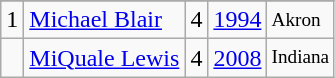<table class="wikitable">
<tr>
</tr>
<tr>
<td>1</td>
<td><a href='#'>Michael Blair</a></td>
<td>4</td>
<td><a href='#'>1994</a></td>
<td style="font-size:80%;">Akron</td>
</tr>
<tr>
<td></td>
<td><a href='#'>MiQuale Lewis</a></td>
<td>4</td>
<td><a href='#'>2008</a></td>
<td style="font-size:80%;">Indiana</td>
</tr>
</table>
